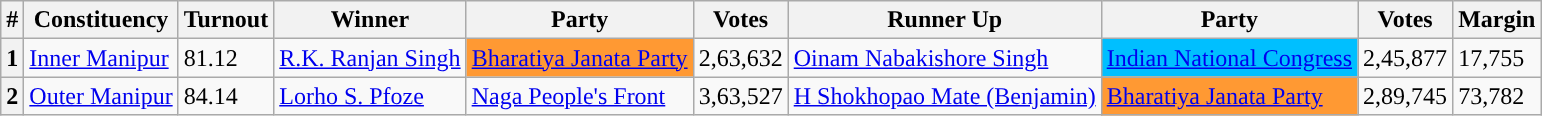<table class="wikitable sortable">
<tr>
<th>#</th>
<th>Constituency</th>
<th>Turnout<strong></strong></th>
<th>Winner</th>
<th>Party</th>
<th>Votes</th>
<th>Runner Up</th>
<th>Party</th>
<th>Votes</th>
<th>Margin</th>
</tr>
<tr>
<th>1</th>
<td><a href='#'>Inner Manipur</a></td>
<td>81.12 </td>
<td><a href='#'>R.K. Ranjan Singh</a></td>
<td bgcolor=#FF9933><a href='#'>Bharatiya Janata Party</a></td>
<td>2,63,632</td>
<td><a href='#'>Oinam Nabakishore Singh</a></td>
<td bgcolor=#00BFFF><a href='#'>Indian National Congress</a></td>
<td>2,45,877</td>
<td>17,755</td>
</tr>
<tr>
<th>2</th>
<td><a href='#'>Outer Manipur</a></td>
<td>84.14 </td>
<td><a href='#'>Lorho S. Pfoze</a></td>
<td><a href='#'>Naga People's Front</a></td>
<td>3,63,527</td>
<td><a href='#'>H Shokhopao Mate (Benjamin)</a></td>
<td bgcolor=#FF9933><a href='#'>Bharatiya Janata Party</a></td>
<td>2,89,745</td>
<td>73,782</td>
</tr>
</table>
